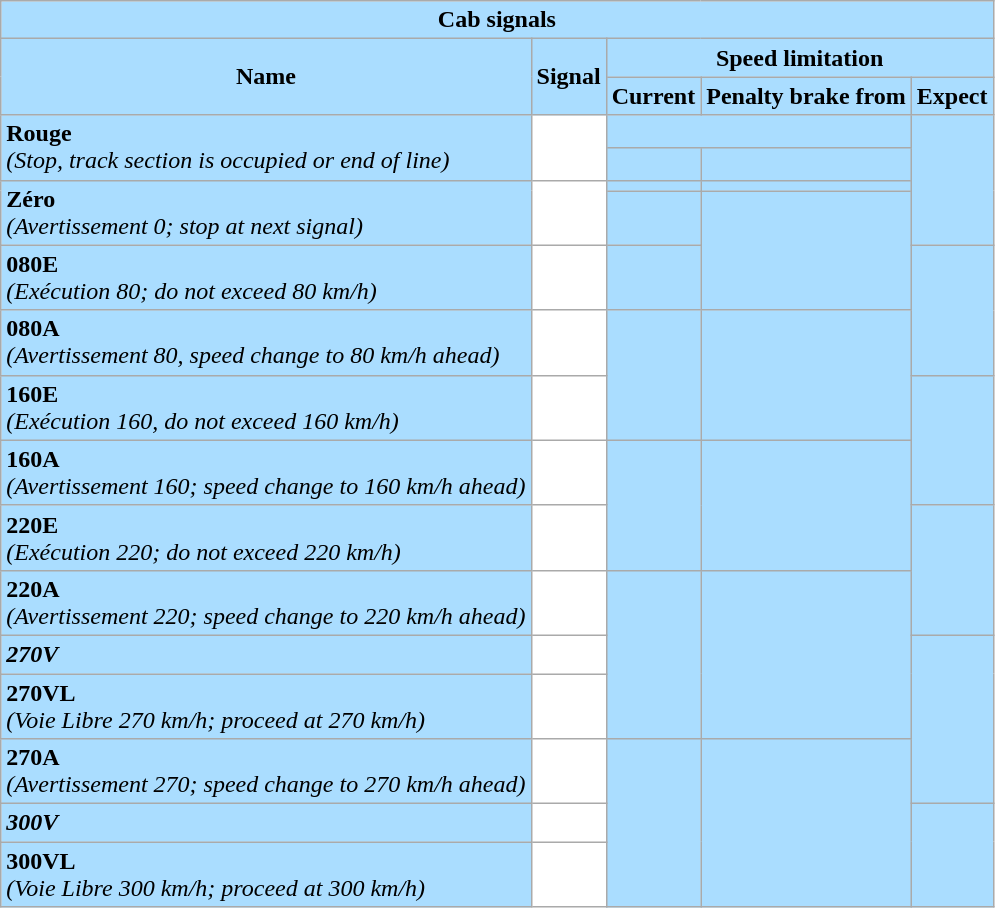<table align=center class="wikitable">
<tr>
<th colspan="5" style="background-color:#aaddff;">Cab signals</th>
</tr>
<tr>
<th rowspan="2" style="background-color:#aaddff;">Name</th>
<th rowspan="2" style="background-color:#aaddff;">Signal</th>
<th colspan="3" style="background-color:#aaddff;">Speed limitation</th>
</tr>
<tr>
<th style="background-color:#aaddff;">Current</th>
<th style="background-color:#aaddff;">Penalty brake from</th>
<th style="background-color:#aaddff;">Expect</th>
</tr>
<tr>
<td rowspan="2" bgcolor="#aaddff"><strong>Rouge</strong><br><em>(Stop, track section is occupied or end of line)</em></td>
<td rowspan="2" bgcolor="#ffffff"></td>
<td colspan="2" bgcolor="#aaddff"></td>
<td rowspan="4" bgcolor="#aaddff"></td>
</tr>
<tr>
<td bgcolor="#aaddff"></td>
<td bgcolor="#aaddff"></td>
</tr>
<tr>
<td rowspan="2" bgcolor="#aaddff"><strong>Zéro</strong><br><em>(Avertissement 0; stop at next signal)</em></td>
<td rowspan="2" bgcolor="#ffffff"></td>
<td bgcolor="#aaddff"></td>
<td bgcolor="#aaddff"></td>
</tr>
<tr>
<td bgcolor="#aaddff"></td>
<td rowspan="2" bgcolor="#aaddff"></td>
</tr>
<tr>
<td bgcolor="#aaddff"><strong>080E</strong><br><em>(Exécution 80; do not exceed 80 km/h)</em></td>
<td bgcolor="#ffffff"></td>
<td bgcolor="#aaddff"></td>
<td rowspan="2" bgcolor="#aaddff"></td>
</tr>
<tr>
<td bgcolor="#aaddff"><strong>080A</strong><br><em>(Avertissement 80, speed change to 80 km/h ahead)</em></td>
<td bgcolor="#ffffff"></td>
<td rowspan="2" bgcolor="#aaddff"></td>
<td rowspan="2" bgcolor="#aaddff"></td>
</tr>
<tr>
<td bgcolor="#aaddff"><strong>160E</strong><br><em>(Exécution 160, do not exceed 160 km/h)</em></td>
<td bgcolor="#ffffff"></td>
<td rowspan="2" bgcolor="#aaddff"></td>
</tr>
<tr>
<td bgcolor="#aaddff"><strong>160A</strong><br><em>(Avertissement 160; speed change to 160 km/h ahead)</em></td>
<td bgcolor="#ffffff"></td>
<td rowspan="2" bgcolor="#aaddff"></td>
<td rowspan="2" bgcolor="#aaddff"></td>
</tr>
<tr>
<td bgcolor="#aaddff"><strong>220E</strong><br><em>(Exécution 220; do not exceed 220 km/h)</em></td>
<td bgcolor="#ffffff"></td>
<td rowspan="2" bgcolor="#aaddff"></td>
</tr>
<tr>
<td bgcolor="#aaddff"><strong>220A</strong><br><em>(Avertissement 220; speed change to 220 km/h ahead)</em></td>
<td bgcolor="#ffffff"></td>
<td rowspan="3" bgcolor="#aaddff"></td>
<td rowspan="3" bgcolor="#aaddff"></td>
</tr>
<tr>
<td bgcolor="#aaddff"><strong><em>270V</em></strong></td>
<td bgcolor="#ffffff"></td>
<td rowspan="3" bgcolor="#aaddff"></td>
</tr>
<tr>
<td bgcolor="#aaddff"><strong>270VL</strong><br><em>(Voie Libre 270 km/h; proceed at 270 km/h)</em></td>
<td bgcolor="#ffffff"></td>
</tr>
<tr>
<td bgcolor="#aaddff"><strong>270A</strong><br><em>(Avertissement 270; speed change to 270 km/h ahead)</em></td>
<td bgcolor="#ffffff"></td>
<td rowspan="3" bgcolor="#aaddff"></td>
<td rowspan="3" bgcolor="#aaddff"></td>
</tr>
<tr>
<td bgcolor="#aaddff"><strong><em>300V</em></strong></td>
<td bgcolor="#ffffff"></td>
<td rowspan="2" bgcolor="#aaddff"></td>
</tr>
<tr>
<td bgcolor="#aaddff"><strong>300VL</strong><br><em>(Voie Libre 300 km/h; proceed at 300 km/h)</em></td>
<td bgcolor="#ffffff"></td>
</tr>
</table>
